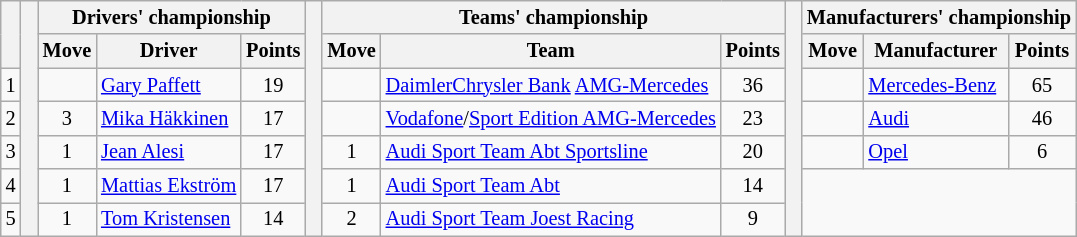<table class="wikitable" style="font-size:85%;">
<tr>
<th rowspan="2"></th>
<th rowspan="7" style="width:5px;"></th>
<th colspan="3">Drivers' championship</th>
<th rowspan="7" style="width:5px;"></th>
<th colspan="3" nowrap>Teams' championship</th>
<th rowspan="7" style="width:5px;"></th>
<th colspan="3" nowrap>Manufacturers' championship</th>
</tr>
<tr>
<th>Move</th>
<th>Driver</th>
<th>Points</th>
<th>Move</th>
<th>Team</th>
<th>Points</th>
<th>Move</th>
<th>Manufacturer</th>
<th>Points</th>
</tr>
<tr>
<td align="center">1</td>
<td align="center"></td>
<td> <a href='#'>Gary Paffett</a></td>
<td align="center">19</td>
<td align="center"></td>
<td> <a href='#'>DaimlerChrysler Bank</a> <a href='#'>AMG-Mercedes</a></td>
<td align="center">36</td>
<td align="center"></td>
<td> <a href='#'>Mercedes-Benz</a></td>
<td align="center">65</td>
</tr>
<tr>
<td align="center">2</td>
<td align="center"> 3</td>
<td> <a href='#'>Mika Häkkinen</a></td>
<td align="center">17</td>
<td align="center"></td>
<td> <a href='#'>Vodafone</a>/<a href='#'>Sport Edition AMG-Mercedes</a></td>
<td align="center">23</td>
<td align="center"></td>
<td> <a href='#'>Audi</a></td>
<td align="center">46</td>
</tr>
<tr>
<td align="center">3</td>
<td align="center"> 1</td>
<td> <a href='#'>Jean Alesi</a></td>
<td align="center">17</td>
<td align="center"> 1</td>
<td> <a href='#'>Audi Sport Team Abt Sportsline</a></td>
<td align="center">20</td>
<td align="center"></td>
<td> <a href='#'>Opel</a></td>
<td align="center">6</td>
</tr>
<tr>
<td align="center">4</td>
<td align="center"> 1</td>
<td> <a href='#'>Mattias Ekström</a></td>
<td align="center">17</td>
<td align="center"> 1</td>
<td> <a href='#'>Audi Sport Team Abt</a></td>
<td align="center">14</td>
</tr>
<tr>
<td align="center">5</td>
<td align="center"> 1</td>
<td> <a href='#'>Tom Kristensen</a></td>
<td align="center">14</td>
<td align="center"> 2</td>
<td> <a href='#'>Audi Sport Team Joest Racing</a></td>
<td align="center">9</td>
</tr>
</table>
